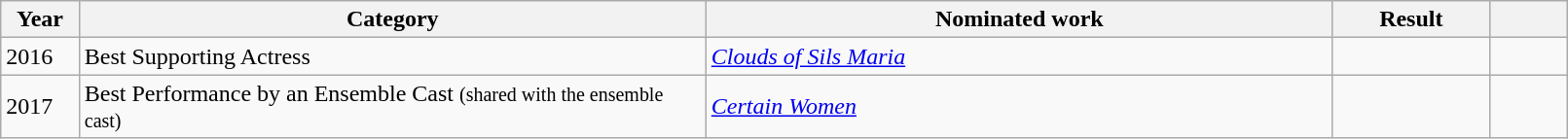<table class="wikitable" style="width:85%;">
<tr>
<th width=5%>Year</th>
<th style="width:40%;">Category</th>
<th style="width:40%;">Nominated work</th>
<th style="width:10%;">Result</th>
<th width=5%></th>
</tr>
<tr>
<td>2016</td>
<td>Best Supporting Actress</td>
<td><em><a href='#'>Clouds of Sils Maria</a></em></td>
<td></td>
<td style="text-align:center;"></td>
</tr>
<tr>
<td>2017</td>
<td>Best Performance by an Ensemble Cast <small>(shared with the ensemble cast)</small></td>
<td><em><a href='#'>Certain Women</a></em></td>
<td></td>
<td style="text-align:center;"></td>
</tr>
</table>
